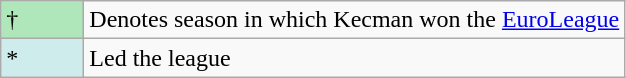<table class="wikitable">
<tr>
<td style="background:#AFE6BA; width:3em;">†</td>
<td>Denotes season in which Kecman won the <a href='#'>EuroLeague</a></td>
</tr>
<tr>
<td style="background:#CFECEC; width:1em">*</td>
<td>Led the league</td>
</tr>
</table>
